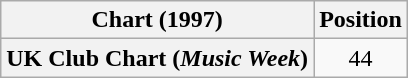<table class="wikitable plainrowheaders" style="text-align:center">
<tr>
<th>Chart (1997)</th>
<th>Position</th>
</tr>
<tr>
<th scope="row">UK Club Chart (<em>Music Week</em>)</th>
<td>44</td>
</tr>
</table>
